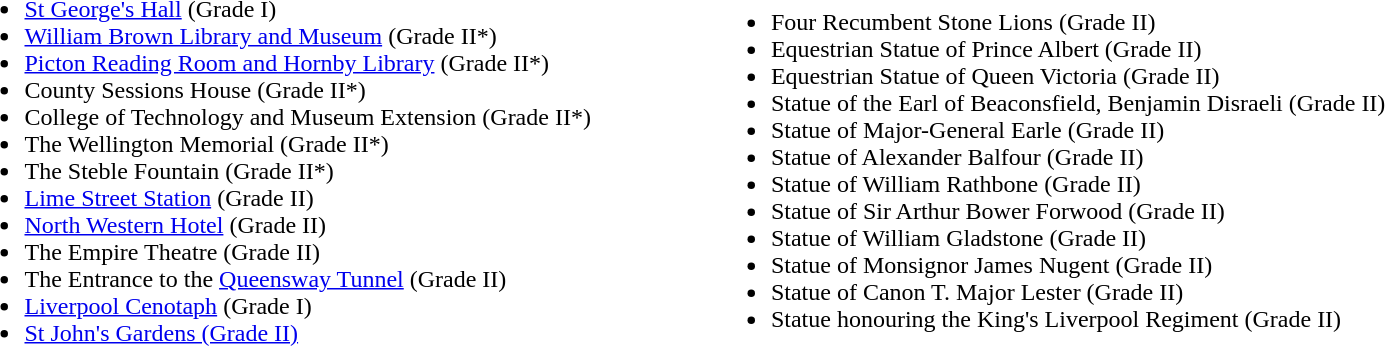<table>
<tr>
<td><br><ul><li><a href='#'>St George's Hall</a> (Grade I)</li><li><a href='#'>William Brown Library and Museum</a> (Grade II*)</li><li><a href='#'>Picton Reading Room and Hornby Library</a> (Grade II*)</li><li>County Sessions House (Grade II*)</li><li>College of Technology and Museum Extension (Grade II*)</li><li>The Wellington Memorial (Grade II*)</li><li>The Steble Fountain (Grade II*)</li><li><a href='#'>Lime Street Station</a> (Grade II)</li><li><a href='#'>North Western Hotel</a> (Grade II)</li><li>The Empire Theatre (Grade II)</li><li>The Entrance to the <a href='#'>Queensway Tunnel</a> (Grade II)</li><li><a href='#'>Liverpool Cenotaph</a> (Grade I)</li><li><a href='#'>St John's Gardens (Grade II)</a></li></ul></td>
<td></td>
<td></td>
<td></td>
<td></td>
<td></td>
<td></td>
<td></td>
<td></td>
<td></td>
<td></td>
<td></td>
<td></td>
<td></td>
<td></td>
<td></td>
<td></td>
<td></td>
<td></td>
<td></td>
<td><br><ul><li>Four Recumbent Stone Lions (Grade II)</li><li>Equestrian Statue of Prince Albert (Grade II)</li><li>Equestrian Statue of Queen Victoria (Grade II)</li><li>Statue of the Earl of Beaconsfield, Benjamin Disraeli (Grade II)</li><li>Statue of Major-General Earle (Grade II)</li><li>Statue of Alexander Balfour (Grade II)</li><li>Statue of William Rathbone (Grade II)</li><li>Statue of Sir Arthur Bower Forwood (Grade II)</li><li>Statue of William Gladstone (Grade II)</li><li>Statue of Monsignor James Nugent (Grade II)</li><li>Statue of Canon T. Major Lester (Grade II)</li><li>Statue honouring the King's Liverpool Regiment (Grade II)</li></ul></td>
</tr>
</table>
